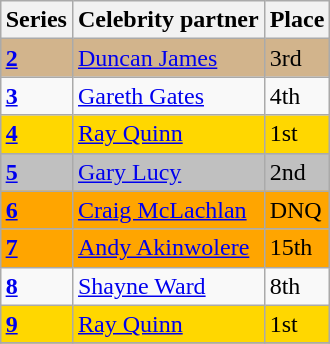<table class="wikitable sortable floatright" style="margin:auto;">
<tr>
<th>Series</th>
<th>Celebrity partner</th>
<th>Place</th>
</tr>
<tr style="background:tan;">
<td><strong><a href='#'>2</a></strong></td>
<td><a href='#'>Duncan James</a></td>
<td>3rd</td>
</tr>
<tr>
<td><strong><a href='#'>3</a></strong></td>
<td><a href='#'>Gareth Gates</a></td>
<td>4th</td>
</tr>
<tr style="background:gold;">
<td><strong><a href='#'>4</a></strong></td>
<td><a href='#'>Ray Quinn</a></td>
<td>1st</td>
</tr>
<tr style="background:silver;">
<td><strong><a href='#'>5</a></strong></td>
<td><a href='#'>Gary Lucy</a></td>
<td>2nd</td>
</tr>
<tr style="background:orange;">
<td><strong><a href='#'>6</a></strong></td>
<td><a href='#'>Craig McLachlan</a></td>
<td>DNQ</td>
</tr>
<tr style="background:orange;">
<td><strong><a href='#'>7</a></strong></td>
<td><a href='#'>Andy Akinwolere</a></td>
<td>15th</td>
</tr>
<tr>
<td><strong><a href='#'>8</a></strong></td>
<td><a href='#'>Shayne Ward</a></td>
<td>8th</td>
</tr>
<tr style="background:gold;">
<td><strong><a href='#'>9</a></strong></td>
<td><a href='#'>Ray Quinn</a></td>
<td>1st</td>
</tr>
<tr>
</tr>
</table>
